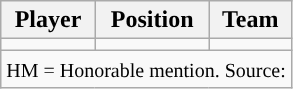<table class="wikitable" style="text-align: center">
<tr align=center>
<th>Player</th>
<th>Position</th>
<th>Team</th>
</tr>
<tr>
<td></td>
<td></td>
<td></td>
</tr>
<tr>
<td colspan="3"><small>HM = Honorable mention. Source: </small></td>
</tr>
</table>
